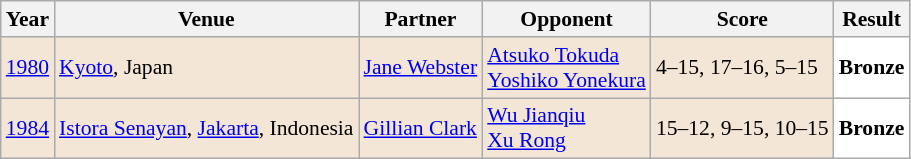<table class="sortable wikitable" style="font-size: 90%;">
<tr>
<th>Year</th>
<th>Venue</th>
<th>Partner</th>
<th>Opponent</th>
<th>Score</th>
<th>Result</th>
</tr>
<tr style="background:#F3E6D7">
<td align="center"><a href='#'>1980</a></td>
<td align="left"><a href='#'>Kyoto</a>, Japan</td>
<td align="left"> <a href='#'>Jane Webster</a></td>
<td align="left"> <a href='#'>Atsuko Tokuda</a><br> <a href='#'>Yoshiko Yonekura</a></td>
<td align="left">4–15, 17–16, 5–15</td>
<td style="text-align:left; background:white"> <strong>Bronze</strong></td>
</tr>
<tr style="background:#F3E6D7">
<td align="center"><a href='#'>1984</a></td>
<td align="left"><a href='#'>Istora Senayan</a>, <a href='#'>Jakarta</a>, Indonesia</td>
<td align="left"> <a href='#'>Gillian Clark</a></td>
<td align="left"> <a href='#'>Wu Jianqiu</a><br> <a href='#'>Xu Rong</a></td>
<td align="left">15–12, 9–15, 10–15</td>
<td style="text-align:left; background:white"> <strong>Bronze</strong></td>
</tr>
</table>
